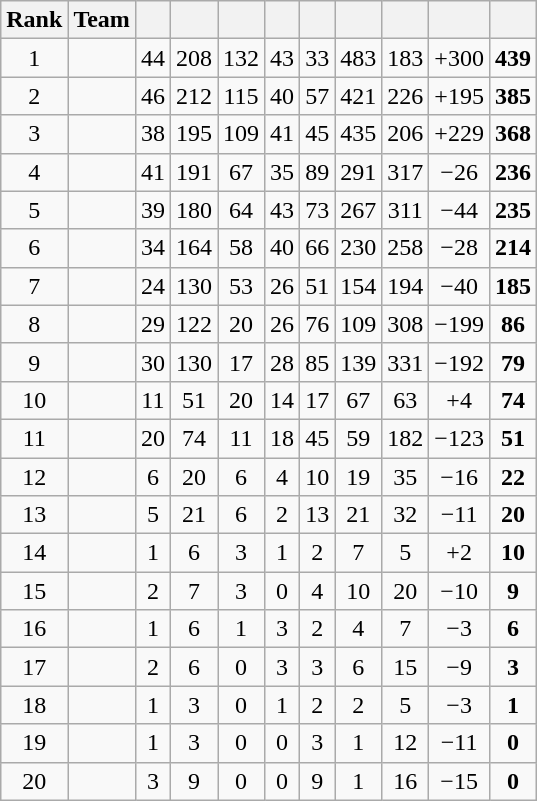<table class="wikitable sortable" style="text-align:center">
<tr>
<th>Rank</th>
<th>Team</th>
<th></th>
<th></th>
<th></th>
<th></th>
<th></th>
<th></th>
<th></th>
<th></th>
<th></th>
</tr>
<tr>
<td>1</td>
<td align=left></td>
<td>44</td>
<td>208</td>
<td>132</td>
<td>43</td>
<td>33</td>
<td>483</td>
<td>183</td>
<td>+300</td>
<td><strong>439</strong></td>
</tr>
<tr>
<td>2</td>
<td align=left></td>
<td>46</td>
<td>212</td>
<td>115</td>
<td>40</td>
<td>57</td>
<td>421</td>
<td>226</td>
<td>+195</td>
<td><strong>385</strong></td>
</tr>
<tr>
<td>3</td>
<td align=left></td>
<td>38</td>
<td>195</td>
<td>109</td>
<td>41</td>
<td>45</td>
<td>435</td>
<td>206</td>
<td>+229</td>
<td><strong>368</strong></td>
</tr>
<tr>
<td>4</td>
<td align=left></td>
<td>41</td>
<td>191</td>
<td>67</td>
<td>35</td>
<td>89</td>
<td>291</td>
<td>317</td>
<td>−26</td>
<td><strong>236</strong></td>
</tr>
<tr>
<td>5</td>
<td align=left></td>
<td>39</td>
<td>180</td>
<td>64</td>
<td>43</td>
<td>73</td>
<td>267</td>
<td>311</td>
<td>−44</td>
<td><strong>235</strong></td>
</tr>
<tr>
<td>6</td>
<td align=left></td>
<td>34</td>
<td>164</td>
<td>58</td>
<td>40</td>
<td>66</td>
<td>230</td>
<td>258</td>
<td>−28</td>
<td><strong>214</strong></td>
</tr>
<tr>
<td>7</td>
<td align=left></td>
<td>24</td>
<td>130</td>
<td>53</td>
<td>26</td>
<td>51</td>
<td>154</td>
<td>194</td>
<td>−40</td>
<td><strong>185</strong></td>
</tr>
<tr>
<td>8</td>
<td align=left></td>
<td>29</td>
<td>122</td>
<td>20</td>
<td>26</td>
<td>76</td>
<td>109</td>
<td>308</td>
<td>−199</td>
<td><strong>86</strong></td>
</tr>
<tr>
<td>9</td>
<td align="left"></td>
<td>30</td>
<td>130</td>
<td>17</td>
<td>28</td>
<td>85</td>
<td>139</td>
<td>331</td>
<td>−192</td>
<td><strong>79</strong></td>
</tr>
<tr>
<td>10</td>
<td align="left"></td>
<td>11</td>
<td>51</td>
<td>20</td>
<td>14</td>
<td>17</td>
<td>67</td>
<td>63</td>
<td>+4</td>
<td><strong>74</strong></td>
</tr>
<tr>
<td>11</td>
<td align=left></td>
<td>20</td>
<td>74</td>
<td>11</td>
<td>18</td>
<td>45</td>
<td>59</td>
<td>182</td>
<td>−123</td>
<td><strong>51</strong></td>
</tr>
<tr>
<td>12</td>
<td align=left></td>
<td>6</td>
<td>20</td>
<td>6</td>
<td>4</td>
<td>10</td>
<td>19</td>
<td>35</td>
<td>−16</td>
<td><strong>22</strong></td>
</tr>
<tr>
<td>13</td>
<td align="left"></td>
<td>5</td>
<td>21</td>
<td>6</td>
<td>2</td>
<td>13</td>
<td>21</td>
<td>32</td>
<td>−11</td>
<td><strong>20</strong></td>
</tr>
<tr>
<td>14</td>
<td align="left"></td>
<td>1</td>
<td>6</td>
<td>3</td>
<td>1</td>
<td>2</td>
<td>7</td>
<td>5</td>
<td>+2</td>
<td><strong>10</strong></td>
</tr>
<tr>
<td>15</td>
<td align=left></td>
<td>2</td>
<td>7</td>
<td>3</td>
<td>0</td>
<td>4</td>
<td>10</td>
<td>20</td>
<td>−10</td>
<td><strong>9</strong></td>
</tr>
<tr>
<td>16</td>
<td align=left></td>
<td>1</td>
<td>6</td>
<td>1</td>
<td>3</td>
<td>2</td>
<td>4</td>
<td>7</td>
<td>−3</td>
<td><strong>6</strong></td>
</tr>
<tr>
<td>17</td>
<td align=left></td>
<td>2</td>
<td>6</td>
<td>0</td>
<td>3</td>
<td>3</td>
<td>6</td>
<td>15</td>
<td>−9</td>
<td><strong>3</strong></td>
</tr>
<tr>
<td>18</td>
<td align=left></td>
<td>1</td>
<td>3</td>
<td>0</td>
<td>1</td>
<td>2</td>
<td>2</td>
<td>5</td>
<td>−3</td>
<td><strong>1</strong></td>
</tr>
<tr>
<td>19</td>
<td align=left></td>
<td>1</td>
<td>3</td>
<td>0</td>
<td>0</td>
<td>3</td>
<td>1</td>
<td>12</td>
<td>−11</td>
<td><strong>0</strong></td>
</tr>
<tr>
<td>20</td>
<td align=left></td>
<td>3</td>
<td>9</td>
<td>0</td>
<td>0</td>
<td>9</td>
<td>1</td>
<td>16</td>
<td>−15</td>
<td><strong>0</strong></td>
</tr>
</table>
